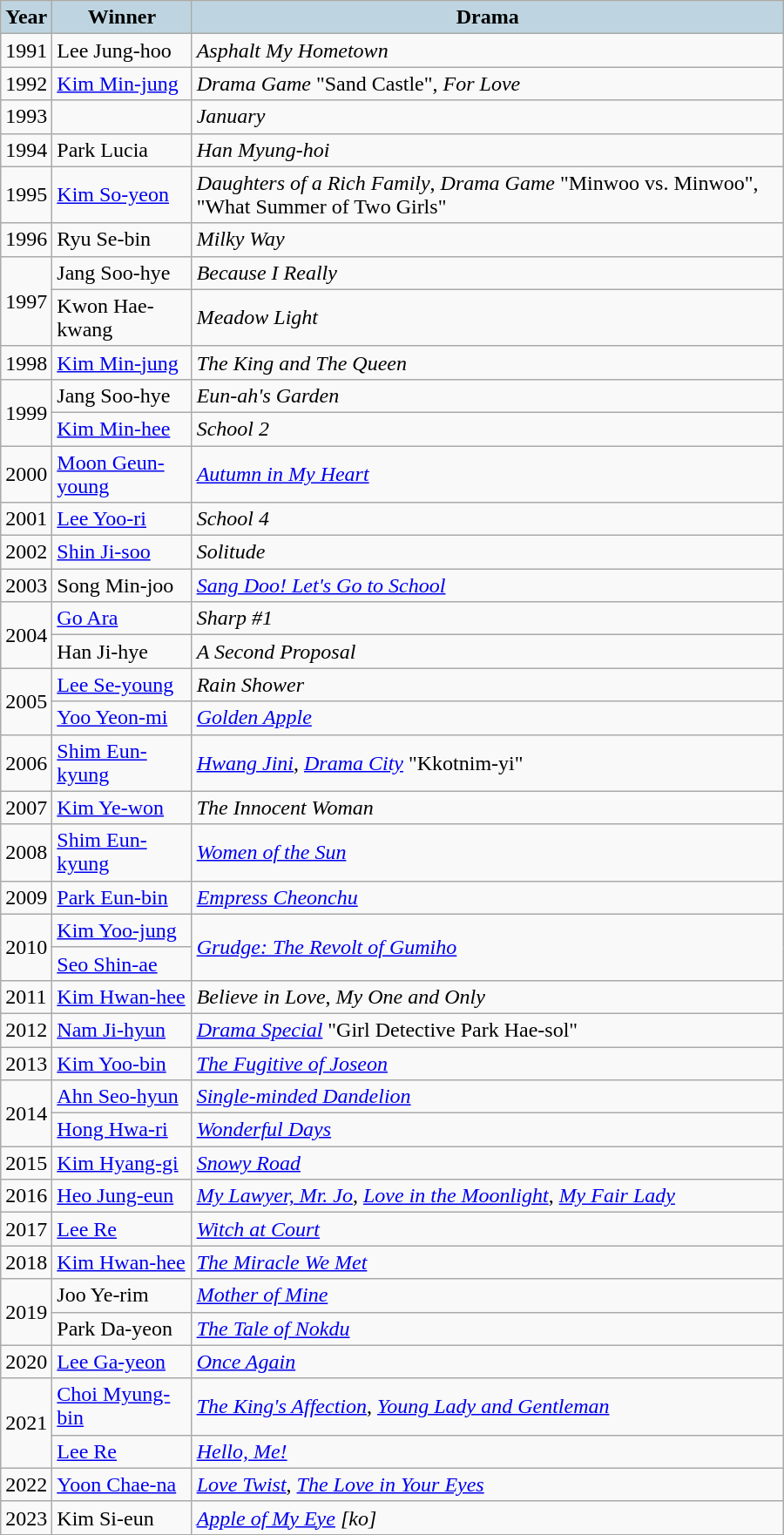<table class="wikitable" style="width:600px">
<tr>
<th style="background:#BED5E1;" width="30">Year</th>
<th style="background:#BED5E1;">Winner</th>
<th style="background:#BED5E1;">Drama</th>
</tr>
<tr>
<td>1991</td>
<td>Lee Jung-hoo</td>
<td><em>Asphalt My Hometown</em></td>
</tr>
<tr>
<td>1992</td>
<td><a href='#'>Kim Min-jung</a></td>
<td><em>Drama Game</em> "Sand Castle", <em>For Love</em></td>
</tr>
<tr>
<td>1993</td>
<td></td>
<td><em>January</em></td>
</tr>
<tr>
<td>1994</td>
<td>Park Lucia</td>
<td><em>Han Myung-hoi</em></td>
</tr>
<tr>
<td>1995</td>
<td><a href='#'>Kim So-yeon</a></td>
<td><em>Daughters of a Rich Family</em>, <em>Drama Game</em> "Minwoo vs. Minwoo", "What Summer of Two Girls"</td>
</tr>
<tr>
<td>1996</td>
<td>Ryu Se-bin</td>
<td><em>Milky Way</em></td>
</tr>
<tr>
<td rowspan="2">1997</td>
<td>Jang Soo-hye</td>
<td><em>Because I Really</em></td>
</tr>
<tr>
<td>Kwon Hae-kwang</td>
<td><em>Meadow Light</em></td>
</tr>
<tr>
<td>1998</td>
<td><a href='#'>Kim Min-jung</a></td>
<td><em>The King and The Queen</em></td>
</tr>
<tr>
<td rowspan="2">1999</td>
<td>Jang Soo-hye</td>
<td><em>Eun-ah's Garden</em></td>
</tr>
<tr>
<td><a href='#'>Kim Min-hee</a></td>
<td><em>School 2</em></td>
</tr>
<tr>
<td>2000</td>
<td><a href='#'>Moon Geun-young</a></td>
<td><em><a href='#'>Autumn in My Heart</a></em></td>
</tr>
<tr>
<td>2001</td>
<td><a href='#'>Lee Yoo-ri</a></td>
<td><em>School 4</em></td>
</tr>
<tr>
<td>2002</td>
<td><a href='#'>Shin Ji-soo</a></td>
<td><em>Solitude</em></td>
</tr>
<tr>
<td>2003</td>
<td>Song Min-joo</td>
<td><em><a href='#'>Sang Doo! Let's Go to School</a></em></td>
</tr>
<tr>
<td rowspan="2">2004</td>
<td><a href='#'>Go Ara</a></td>
<td><em>Sharp #1</em></td>
</tr>
<tr>
<td>Han Ji-hye </td>
<td><em>A Second Proposal</em></td>
</tr>
<tr>
<td rowspan="2">2005</td>
<td><a href='#'>Lee Se-young</a></td>
<td><em>Rain Shower</em></td>
</tr>
<tr>
<td><a href='#'>Yoo Yeon-mi</a></td>
<td><em><a href='#'>Golden Apple</a></em></td>
</tr>
<tr>
<td>2006</td>
<td><a href='#'>Shim Eun-kyung</a></td>
<td><em><a href='#'>Hwang Jini</a></em>, <em><a href='#'>Drama City</a></em> "Kkotnim-yi"</td>
</tr>
<tr>
<td>2007</td>
<td><a href='#'>Kim Ye-won</a></td>
<td><em>The Innocent Woman</em></td>
</tr>
<tr>
<td>2008</td>
<td><a href='#'>Shim Eun-kyung</a></td>
<td><em><a href='#'>Women of the Sun</a></em></td>
</tr>
<tr>
<td>2009</td>
<td><a href='#'>Park Eun-bin</a></td>
<td><em><a href='#'>Empress Cheonchu</a></em></td>
</tr>
<tr>
<td rowspan="2">2010</td>
<td><a href='#'>Kim Yoo-jung</a></td>
<td rowspan="2"><em><a href='#'>Grudge: The Revolt of Gumiho</a></em></td>
</tr>
<tr>
<td><a href='#'>Seo Shin-ae</a></td>
</tr>
<tr>
<td>2011</td>
<td><a href='#'>Kim Hwan-hee</a></td>
<td><em>Believe in Love</em>, <em>My One and Only</em></td>
</tr>
<tr>
<td>2012</td>
<td><a href='#'>Nam Ji-hyun</a></td>
<td><em><a href='#'>Drama Special</a></em> "Girl Detective Park Hae-sol"</td>
</tr>
<tr>
<td>2013</td>
<td><a href='#'>Kim Yoo-bin</a></td>
<td><em><a href='#'>The Fugitive of Joseon</a></em></td>
</tr>
<tr>
<td rowspan="2">2014</td>
<td><a href='#'>Ahn Seo-hyun</a></td>
<td><em><a href='#'>Single-minded Dandelion</a></em></td>
</tr>
<tr>
<td><a href='#'>Hong Hwa-ri</a></td>
<td><em><a href='#'>Wonderful Days</a></em></td>
</tr>
<tr>
<td>2015</td>
<td><a href='#'>Kim Hyang-gi</a></td>
<td><em><a href='#'>Snowy Road</a></em></td>
</tr>
<tr>
<td>2016</td>
<td><a href='#'>Heo Jung-eun</a></td>
<td><em><a href='#'>My Lawyer, Mr. Jo</a></em>, <em><a href='#'>Love in the Moonlight</a></em>, <em><a href='#'>My Fair Lady</a></em></td>
</tr>
<tr>
<td>2017</td>
<td><a href='#'>Lee Re</a></td>
<td><em><a href='#'>Witch at Court</a></em></td>
</tr>
<tr>
<td>2018</td>
<td><a href='#'>Kim Hwan-hee</a></td>
<td><em><a href='#'>The Miracle We Met</a></em></td>
</tr>
<tr>
<td rowspan="2">2019</td>
<td>Joo Ye-rim</td>
<td><em><a href='#'>Mother of Mine</a></em></td>
</tr>
<tr>
<td>Park Da-yeon</td>
<td><em><a href='#'>The Tale of Nokdu</a></em></td>
</tr>
<tr>
<td>2020</td>
<td><a href='#'>Lee Ga-yeon</a></td>
<td><em><a href='#'>Once Again</a></em></td>
</tr>
<tr>
<td rowspan="2">2021</td>
<td><a href='#'>Choi Myung-bin</a></td>
<td><em><a href='#'>The King's Affection</a></em>, <em><a href='#'>Young Lady and Gentleman</a></em></td>
</tr>
<tr>
<td><a href='#'>Lee Re</a></td>
<td><em><a href='#'>Hello, Me!</a></em></td>
</tr>
<tr>
<td>2022</td>
<td><a href='#'>Yoon Chae-na</a></td>
<td><em><a href='#'>Love Twist</a></em>, <em><a href='#'>The Love in Your Eyes</a></em></td>
</tr>
<tr>
<td>2023</td>
<td>Kim Si-eun</td>
<td><em><a href='#'>Apple of My Eye</a> [ko]</em></td>
</tr>
</table>
